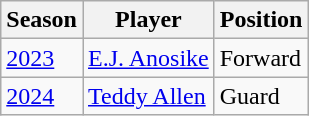<table class="wikitable">
<tr>
<th>Season</th>
<th>Player</th>
<th>Position</th>
</tr>
<tr>
<td><a href='#'>2023</a></td>
<td><a href='#'>E.J. Anosike</a></td>
<td>Forward</td>
</tr>
<tr>
<td><a href='#'>2024</a></td>
<td><a href='#'>Teddy Allen</a> </td>
<td>Guard</td>
</tr>
</table>
